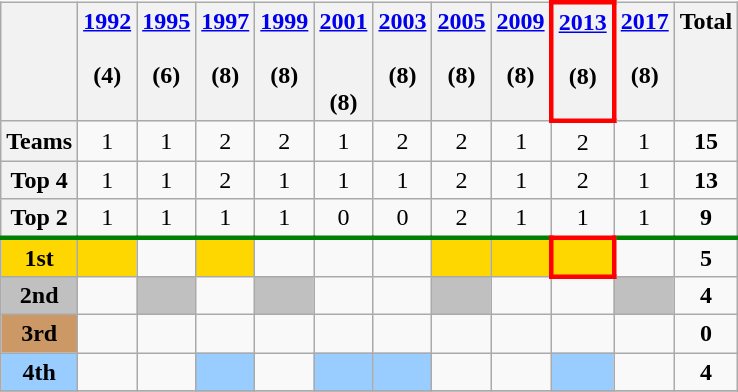<table class="wikitable" style="text-align: center">
<tr valign=top>
<th></th>
<th><a href='#'>1992</a><br><br>(4)</th>
<th><a href='#'>1995</a><br><br>(6)</th>
<th><a href='#'>1997</a><br><br>(8)</th>
<th><a href='#'>1999</a><br><br>(8)</th>
<th><a href='#'>2001</a><br><br><br>(8)</th>
<th><a href='#'>2003</a><br><br>(8)</th>
<th><a href='#'>2005</a><br><br>(8)</th>
<th><a href='#'>2009</a><br><br>(8)</th>
<th style="border:3px solid red"><a href='#'>2013</a><br><br>(8)</th>
<th><a href='#'>2017</a><br><br>(8)</th>
<th>Total</th>
</tr>
<tr>
<th>Teams</th>
<td>1</td>
<td>1</td>
<td>2</td>
<td>2</td>
<td>1</td>
<td>2</td>
<td>2</td>
<td>1</td>
<td>2</td>
<td>1</td>
<td><strong>15</strong></td>
</tr>
<tr>
<th>Top 4</th>
<td>1</td>
<td>1</td>
<td>2</td>
<td>1</td>
<td>1</td>
<td>1</td>
<td>2</td>
<td>1</td>
<td>2</td>
<td>1</td>
<td><strong>13</strong></td>
</tr>
<tr>
<th>Top 2</th>
<td>1</td>
<td>1</td>
<td>1</td>
<td>1</td>
<td>0</td>
<td>0</td>
<td>2</td>
<td>1</td>
<td>1</td>
<td>1</td>
<td><strong>9</strong></td>
</tr>
<tr>
</tr>
<tr style="border-top:3px solid green;">
<th style="background-color:gold">1st</th>
<td bgcolor=gold></td>
<td></td>
<td bgcolor=gold></td>
<td></td>
<td></td>
<td></td>
<td bgcolor=gold></td>
<td bgcolor=gold></td>
<td bgcolor=gold style="border: 3px solid red"></td>
<td></td>
<td><strong>5</strong></td>
</tr>
<tr>
<th style="background-color:silver">2nd</th>
<td></td>
<td bgcolor=silver></td>
<td></td>
<td bgcolor=silver></td>
<td></td>
<td></td>
<td bgcolor=silver></td>
<td></td>
<td></td>
<td bgcolor=silver></td>
<td><strong>4</strong></td>
</tr>
<tr>
<th style="background-color:#cc9966">3rd</th>
<td></td>
<td></td>
<td></td>
<td></td>
<td></td>
<td></td>
<td></td>
<td></td>
<td></td>
<td></td>
<td><strong>0</strong></td>
</tr>
<tr>
<th style="background-color:#9acdff">4th</th>
<td></td>
<td></td>
<td bgcolor=#9acdff></td>
<td></td>
<td bgcolor=#9acdff></td>
<td bgcolor=#9acdff></td>
<td></td>
<td></td>
<td bgcolor=#9acdff></td>
<td></td>
<td><strong>4</strong></td>
</tr>
<tr>
</tr>
</table>
